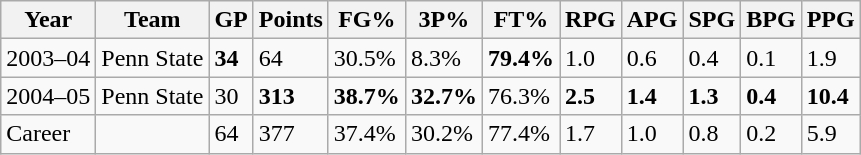<table class="wikitable">
<tr>
<th>Year</th>
<th>Team</th>
<th>GP</th>
<th>Points</th>
<th>FG%</th>
<th>3P%</th>
<th>FT%</th>
<th>RPG</th>
<th>APG</th>
<th>SPG</th>
<th>BPG</th>
<th>PPG</th>
</tr>
<tr>
<td>2003–04</td>
<td>Penn State</td>
<td><strong>34</strong></td>
<td>64</td>
<td>30.5%</td>
<td>8.3%</td>
<td><strong>79.4%</strong></td>
<td>1.0</td>
<td>0.6</td>
<td>0.4</td>
<td>0.1</td>
<td>1.9</td>
</tr>
<tr>
<td>2004–05</td>
<td>Penn State</td>
<td>30</td>
<td><strong>313</strong></td>
<td><strong>38.7%</strong></td>
<td><strong>32.7%</strong></td>
<td>76.3%</td>
<td><strong>2.5</strong></td>
<td><strong>1.4</strong></td>
<td><strong>1.3</strong></td>
<td><strong>0.4</strong></td>
<td><strong>10.4</strong></td>
</tr>
<tr>
<td>Career</td>
<td></td>
<td>64</td>
<td>377</td>
<td>37.4%</td>
<td>30.2%</td>
<td>77.4%</td>
<td>1.7</td>
<td>1.0</td>
<td>0.8</td>
<td>0.2</td>
<td>5.9</td>
</tr>
</table>
